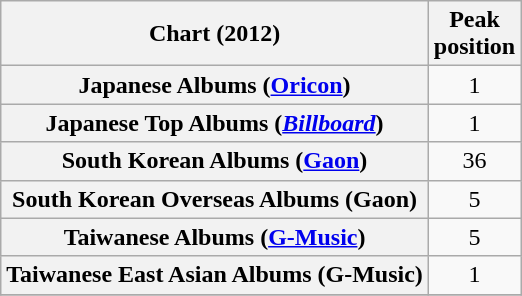<table class="wikitable sortable plainrowheaders">
<tr>
<th>Chart (2012)</th>
<th>Peak<br>position</th>
</tr>
<tr>
<th scope="row">Japanese Albums (<a href='#'>Oricon</a>)</th>
<td style="text-align:center;">1</td>
</tr>
<tr>
<th scope="row">Japanese Top Albums (<a href='#'><em>Billboard</em></a>)</th>
<td style="text-align:center;">1</td>
</tr>
<tr>
<th scope="row">South Korean Albums (<a href='#'>Gaon</a>)</th>
<td style="text-align:center;">36</td>
</tr>
<tr>
<th scope="row">South Korean Overseas Albums (Gaon)</th>
<td style="text-align:center;">5</td>
</tr>
<tr>
<th scope="row">Taiwanese Albums (<a href='#'>G-Music</a>)</th>
<td style="text-align:center;">5</td>
</tr>
<tr>
<th scope="row">Taiwanese East Asian Albums (G-Music)</th>
<td style="text-align:center;">1</td>
</tr>
<tr>
</tr>
</table>
